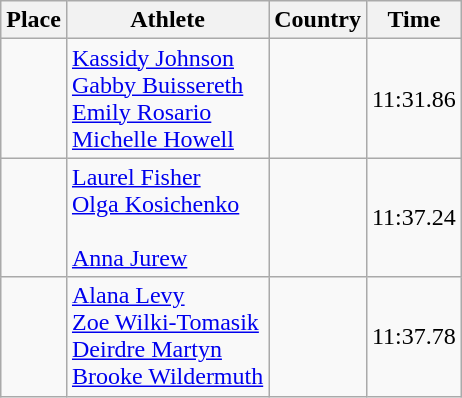<table class="wikitable">
<tr>
<th>Place</th>
<th>Athlete</th>
<th>Country</th>
<th>Time</th>
</tr>
<tr>
<td align=center></td>
<td><a href='#'>Kassidy Johnson</a><br><a href='#'>Gabby Buissereth</a><br><a href='#'>Emily Rosario</a><br><a href='#'>Michelle Howell</a></td>
<td></td>
<td>11:31.86</td>
</tr>
<tr>
<td align=center></td>
<td><a href='#'>Laurel Fisher</a><br><a href='#'>Olga Kosichenko</a><br><br><a href='#'>Anna Jurew</a></td>
<td></td>
<td>11:37.24</td>
</tr>
<tr>
<td align=center></td>
<td><a href='#'>Alana Levy</a><br><a href='#'>Zoe Wilki-Tomasik</a><br><a href='#'>Deirdre Martyn</a><br><a href='#'>Brooke Wildermuth</a></td>
<td></td>
<td>11:37.78</td>
</tr>
</table>
